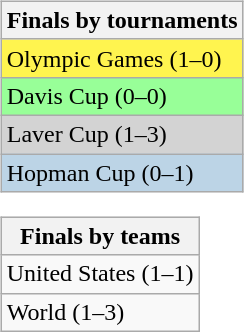<table>
<tr valign=top>
<td><br><table class=wikitable>
<tr>
<th>Finals by tournaments</th>
</tr>
<tr bgcolor=#FFF44F>
<td>Olympic Games (1–0)</td>
</tr>
<tr bgcolor=#98FF98>
<td>Davis Cup (0–0)</td>
</tr>
<tr bgcolor=#D3D3D3>
<td>Laver Cup (1–3)</td>
</tr>
<tr bgcolor=#BCD4E6>
<td>Hopman Cup (0–1)</td>
</tr>
</table>
<table class=wikitable>
<tr>
<th>Finals by teams</th>
</tr>
<tr>
<td>United States (1–1)</td>
</tr>
<tr>
<td>World (1–3)</td>
</tr>
</table>
</td>
</tr>
</table>
